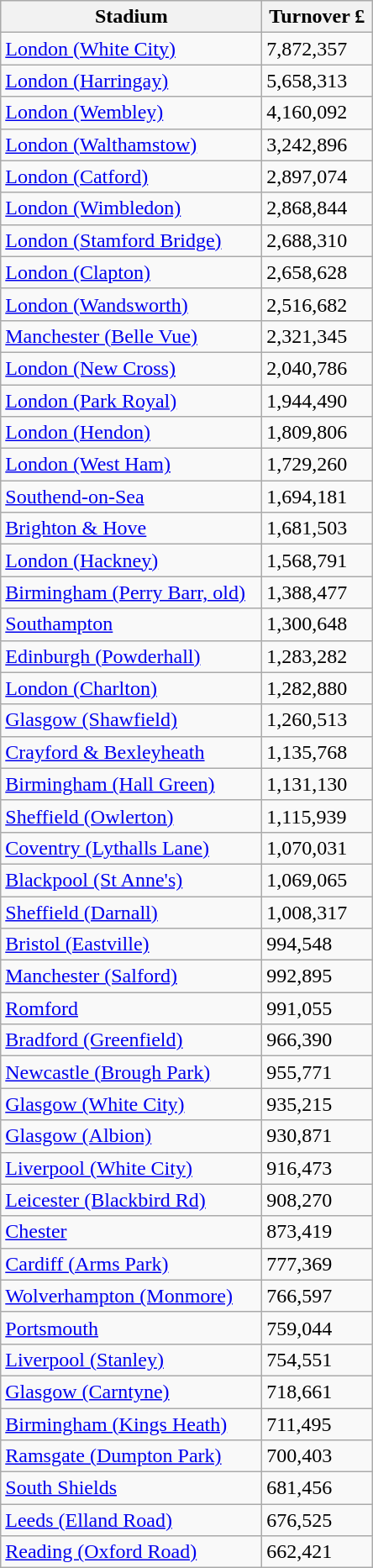<table class="wikitable">
<tr>
<th width=200>Stadium</th>
<th width=80>Turnover £</th>
</tr>
<tr>
<td><a href='#'>London (White City)</a></td>
<td>7,872,357</td>
</tr>
<tr>
<td><a href='#'>London (Harringay)</a></td>
<td>5,658,313</td>
</tr>
<tr>
<td><a href='#'>London (Wembley)</a></td>
<td>4,160,092</td>
</tr>
<tr>
<td><a href='#'>London (Walthamstow)</a></td>
<td>3,242,896</td>
</tr>
<tr>
<td><a href='#'>London (Catford)</a></td>
<td>2,897,074</td>
</tr>
<tr>
<td><a href='#'>London (Wimbledon)</a></td>
<td>2,868,844</td>
</tr>
<tr>
<td><a href='#'>London (Stamford Bridge)</a></td>
<td>2,688,310</td>
</tr>
<tr>
<td><a href='#'>London (Clapton)</a></td>
<td>2,658,628</td>
</tr>
<tr>
<td><a href='#'>London (Wandsworth)</a></td>
<td>2,516,682</td>
</tr>
<tr>
<td><a href='#'>Manchester (Belle Vue)</a></td>
<td>2,321,345</td>
</tr>
<tr>
<td><a href='#'>London (New Cross)</a></td>
<td>2,040,786</td>
</tr>
<tr>
<td><a href='#'>London (Park Royal)</a></td>
<td>1,944,490</td>
</tr>
<tr>
<td><a href='#'>London (Hendon)</a></td>
<td>1,809,806</td>
</tr>
<tr>
<td><a href='#'>London (West Ham)</a></td>
<td>1,729,260</td>
</tr>
<tr>
<td><a href='#'>Southend-on-Sea</a></td>
<td>1,694,181</td>
</tr>
<tr>
<td><a href='#'>Brighton & Hove</a></td>
<td>1,681,503</td>
</tr>
<tr>
<td><a href='#'>London (Hackney)</a></td>
<td>1,568,791</td>
</tr>
<tr>
<td><a href='#'>Birmingham (Perry Barr, old)</a></td>
<td>1,388,477</td>
</tr>
<tr>
<td><a href='#'>Southampton</a></td>
<td>1,300,648</td>
</tr>
<tr>
<td><a href='#'>Edinburgh (Powderhall)</a></td>
<td>1,283,282</td>
</tr>
<tr>
<td><a href='#'>London (Charlton)</a></td>
<td>1,282,880</td>
</tr>
<tr>
<td><a href='#'>Glasgow (Shawfield)</a></td>
<td>1,260,513</td>
</tr>
<tr>
<td><a href='#'>Crayford & Bexleyheath</a></td>
<td>1,135,768</td>
</tr>
<tr>
<td><a href='#'>Birmingham (Hall Green)</a></td>
<td>1,131,130</td>
</tr>
<tr>
<td><a href='#'>Sheffield (Owlerton)</a></td>
<td>1,115,939</td>
</tr>
<tr>
<td><a href='#'>Coventry (Lythalls Lane)</a></td>
<td>1,070,031</td>
</tr>
<tr>
<td><a href='#'>Blackpool (St Anne's)</a></td>
<td>1,069,065</td>
</tr>
<tr>
<td><a href='#'>Sheffield (Darnall)</a></td>
<td>1,008,317</td>
</tr>
<tr>
<td><a href='#'>Bristol (Eastville)</a></td>
<td>994,548</td>
</tr>
<tr>
<td><a href='#'>Manchester (Salford)</a></td>
<td>992,895</td>
</tr>
<tr>
<td><a href='#'>Romford</a></td>
<td>991,055</td>
</tr>
<tr>
<td><a href='#'>Bradford (Greenfield)</a></td>
<td>966,390</td>
</tr>
<tr>
<td><a href='#'>Newcastle (Brough Park)</a></td>
<td>955,771</td>
</tr>
<tr>
<td><a href='#'>Glasgow (White City)</a></td>
<td>935,215</td>
</tr>
<tr>
<td><a href='#'>Glasgow (Albion)</a></td>
<td>930,871</td>
</tr>
<tr>
<td><a href='#'>Liverpool (White City)</a></td>
<td>916,473</td>
</tr>
<tr>
<td><a href='#'>Leicester (Blackbird Rd)</a></td>
<td>908,270</td>
</tr>
<tr>
<td><a href='#'>Chester</a></td>
<td>873,419</td>
</tr>
<tr>
<td><a href='#'>Cardiff (Arms Park)</a></td>
<td>777,369</td>
</tr>
<tr>
<td><a href='#'>Wolverhampton (Monmore)</a></td>
<td>766,597</td>
</tr>
<tr>
<td><a href='#'>Portsmouth</a></td>
<td>759,044</td>
</tr>
<tr>
<td><a href='#'>Liverpool (Stanley)</a></td>
<td>754,551</td>
</tr>
<tr>
<td><a href='#'>Glasgow (Carntyne)</a></td>
<td>718,661</td>
</tr>
<tr>
<td><a href='#'>Birmingham (Kings Heath)</a></td>
<td>711,495</td>
</tr>
<tr>
<td><a href='#'>Ramsgate (Dumpton Park)</a></td>
<td>700,403</td>
</tr>
<tr>
<td><a href='#'>South Shields</a></td>
<td>681,456</td>
</tr>
<tr>
<td><a href='#'>Leeds (Elland Road)</a></td>
<td>676,525</td>
</tr>
<tr>
<td><a href='#'>Reading (Oxford Road)</a></td>
<td>662,421</td>
</tr>
</table>
